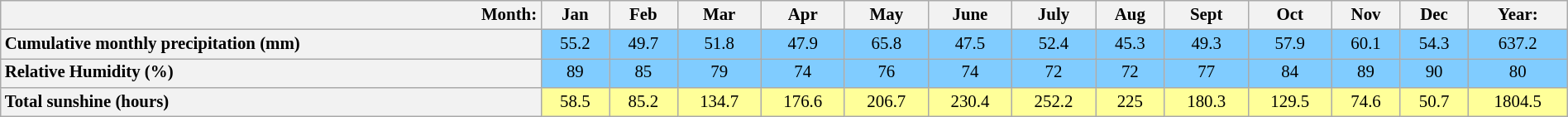<table width="100%" class="wikitable" style="text-align:center;font-size:87%;line-height:120%">
<tr>
<th style="text-align:right">Month:</th>
<th>Jan</th>
<th>Feb</th>
<th>Mar</th>
<th>Apr</th>
<th>May</th>
<th>June</th>
<th>July</th>
<th>Aug</th>
<th>Sept</th>
<th>Oct</th>
<th>Nov</th>
<th>Dec</th>
<th>Year:</th>
</tr>
<tr>
<th style="text-align:left">Cumulative monthly precipitation (mm)</th>
<td style="background:#80CCFF">55.2</td>
<td style="background:#80CCFF">49.7</td>
<td style="background:#80CCFF">51.8</td>
<td style="background:#80CCFF">47.9</td>
<td style="background:#80CCFF">65.8</td>
<td style="background:#80CCFF">47.5</td>
<td style="background:#80CCFF">52.4</td>
<td style="background:#80CCFF">45.3</td>
<td style="background:#80CCFF">49.3</td>
<td style="background:#80CCFF">57.9</td>
<td style="background:#80CCFF">60.1</td>
<td style="background:#80CCFF">54.3</td>
<td style="background:#80CCFF">637.2</td>
</tr>
<tr>
<th style="text-align:left">Relative Humidity (%)</th>
<td style="background:#80CCFF">89</td>
<td style="background:#80CCFF">85</td>
<td style="background:#80CCFF">79</td>
<td style="background:#80CCFF">74</td>
<td style="background:#80CCFF">76</td>
<td style="background:#80CCFF">74</td>
<td style="background:#80CCFF">72</td>
<td style="background:#80CCFF">72</td>
<td style="background:#80CCFF">77</td>
<td style="background:#80CCFF">84</td>
<td style="background:#80CCFF">89</td>
<td style="background:#80CCFF">90</td>
<td style="background:#80CCFF">80</td>
</tr>
<tr>
<th style="text-align:left">Total sunshine (hours)</th>
<td style="background:#FFFF99">58.5</td>
<td style="background:#FFFF99">85.2</td>
<td style="background:#FFFF99">134.7</td>
<td style="background:#FFFF99">176.6</td>
<td style="background:#FFFF99">206.7</td>
<td style="background:#FFFF99">230.4</td>
<td style="background:#FFFF99">252.2</td>
<td style="background:#FFFF99">225</td>
<td style="background:#FFFF99">180.3</td>
<td style="background:#FFFF99">129.5</td>
<td style="background:#FFFF99">74.6</td>
<td style="background:#FFFF99">50.7</td>
<td style="background:#FFFF99">1804.5</td>
</tr>
</table>
